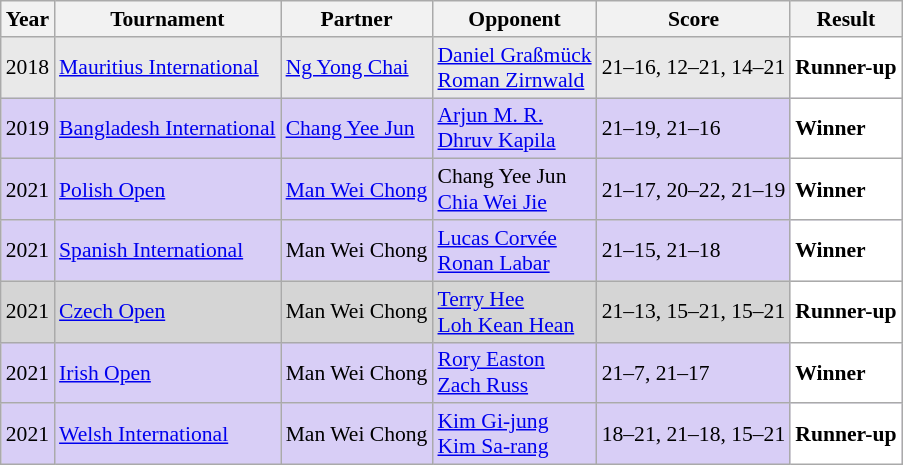<table class="sortable wikitable" style="font-size: 90%;">
<tr>
<th>Year</th>
<th>Tournament</th>
<th>Partner</th>
<th>Opponent</th>
<th>Score</th>
<th>Result</th>
</tr>
<tr bgcolor="#E9E9E9">
<td align="center">2018</td>
<td align="left"><a href='#'>Mauritius International</a></td>
<td align="left"> <a href='#'>Ng Yong Chai</a></td>
<td align="left"> <a href='#'>Daniel Graßmück</a><br> <a href='#'>Roman Zirnwald</a></td>
<td align="left">21–16, 12–21, 14–21</td>
<td style="text-align:left; background:white"> <strong>Runner-up</strong></td>
</tr>
<tr style="background:#D8CEF6">
<td align="center">2019</td>
<td align="left"><a href='#'>Bangladesh International</a></td>
<td align="left"> <a href='#'>Chang Yee Jun</a></td>
<td align="left"> <a href='#'>Arjun M. R.</a><br> <a href='#'>Dhruv Kapila</a></td>
<td align="left">21–19, 21–16</td>
<td style="text-align:left; background:white"> <strong>Winner</strong></td>
</tr>
<tr style="background:#D8CEF6">
<td align="center">2021</td>
<td align="left"><a href='#'>Polish Open</a></td>
<td align="left"> <a href='#'>Man Wei Chong</a></td>
<td align="left"> Chang Yee Jun<br> <a href='#'>Chia Wei Jie</a></td>
<td align="left">21–17, 20–22, 21–19</td>
<td style="text-align:left; background:white"> <strong>Winner</strong></td>
</tr>
<tr style="background:#D8CEF6">
<td align="center">2021</td>
<td align="left"><a href='#'>Spanish International</a></td>
<td align="left"> Man Wei Chong</td>
<td align="left"> <a href='#'>Lucas Corvée</a><br> <a href='#'>Ronan Labar</a></td>
<td align="left">21–15, 21–18</td>
<td style="text-align:left; background:white"> <strong>Winner</strong></td>
</tr>
<tr style="background:#D5D5D5">
<td align="center">2021</td>
<td align="left"><a href='#'>Czech Open</a></td>
<td align="left"> Man Wei Chong</td>
<td align="left"> <a href='#'>Terry Hee</a><br> <a href='#'>Loh Kean Hean</a></td>
<td align="left">21–13, 15–21, 15–21</td>
<td style="text-align:left; background:white"> <strong>Runner-up</strong></td>
</tr>
<tr style="background:#D8CEF6">
<td align="center">2021</td>
<td align="left"><a href='#'>Irish Open</a></td>
<td align="left"> Man Wei Chong</td>
<td align="left"> <a href='#'>Rory Easton</a> <br> <a href='#'>Zach Russ</a></td>
<td align="left">21–7, 21–17</td>
<td style="text-align:left; background:white"> <strong>Winner</strong></td>
</tr>
<tr style="background:#D8CEF6">
<td align="center">2021</td>
<td align="left"><a href='#'>Welsh International</a></td>
<td align="left"> Man Wei Chong</td>
<td align="left"> <a href='#'>Kim Gi-jung</a> <br> <a href='#'>Kim Sa-rang</a></td>
<td align="left">18–21, 21–18, 15–21</td>
<td style="text-align:left; background:white"> <strong>Runner-up</strong></td>
</tr>
</table>
